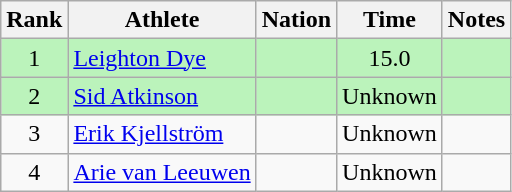<table class="wikitable sortable" style="text-align:center">
<tr>
<th>Rank</th>
<th>Athlete</th>
<th>Nation</th>
<th>Time</th>
<th>Notes</th>
</tr>
<tr bgcolor=bbf3bb>
<td>1</td>
<td align=left><a href='#'>Leighton Dye</a></td>
<td align=left></td>
<td>15.0</td>
<td></td>
</tr>
<tr bgcolor=bbf3bb>
<td>2</td>
<td align=left><a href='#'>Sid Atkinson</a></td>
<td align=left></td>
<td>Unknown</td>
<td></td>
</tr>
<tr>
<td>3</td>
<td align=left><a href='#'>Erik Kjellström</a></td>
<td align=left></td>
<td>Unknown</td>
<td></td>
</tr>
<tr>
<td>4</td>
<td align=left><a href='#'>Arie van Leeuwen</a></td>
<td align=left></td>
<td>Unknown</td>
<td></td>
</tr>
</table>
